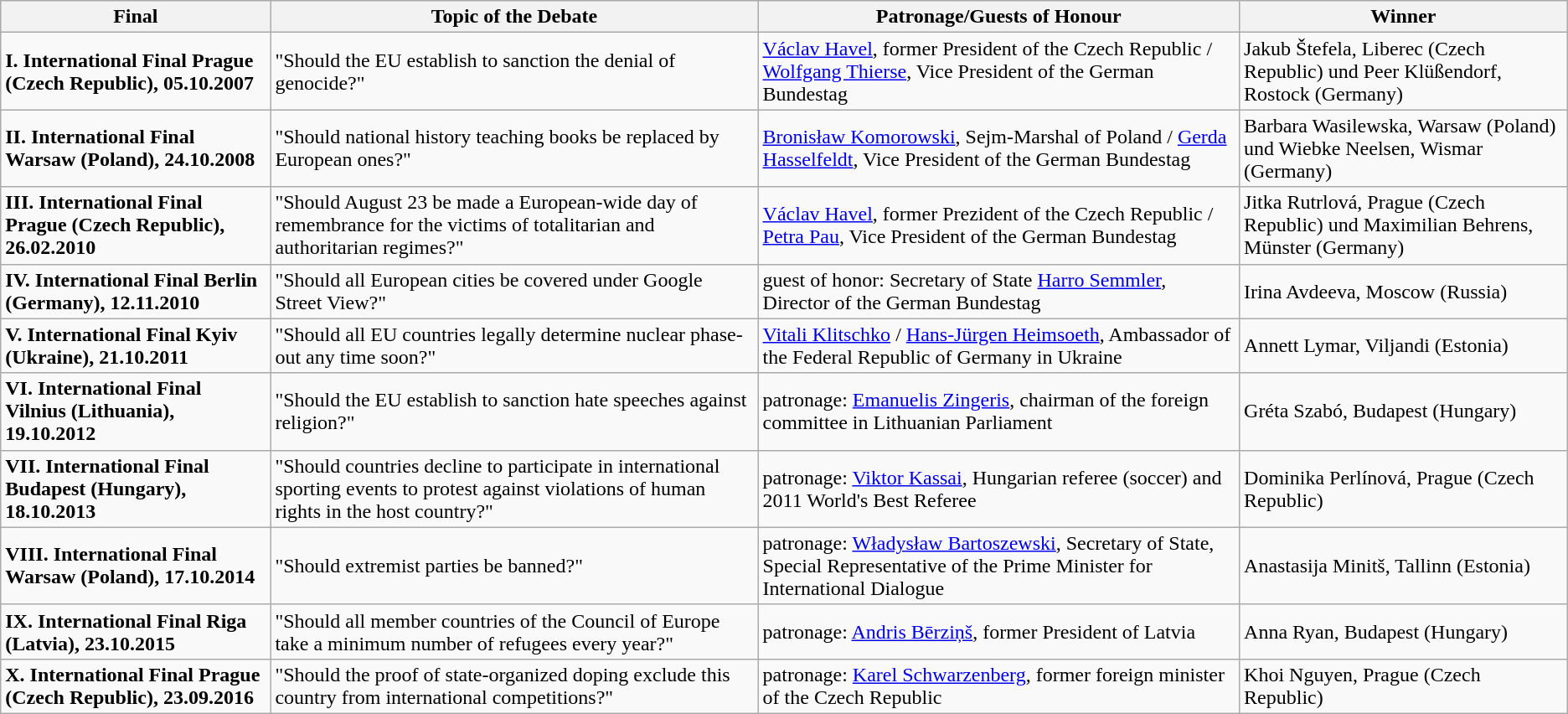<table class="wikitable">
<tr>
<th>Final</th>
<th>Topic of the Debate</th>
<th>Patronage/Guests of Honour</th>
<th>Winner</th>
</tr>
<tr>
<td><strong>I. International Final Prague (Czech Republic), 05.10.2007</strong></td>
<td>"Should the EU establish to sanction the denial of genocide?"</td>
<td><a href='#'>Václav Havel</a>, former President of the Czech Republic / <a href='#'>Wolfgang Thierse</a>, Vice President of the German Bundestag</td>
<td>Jakub Štefela, Liberec (Czech Republic) und Peer Klüßendorf, Rostock (Germany)</td>
</tr>
<tr>
<td><strong>II. International Final Warsaw (Poland), 24.10.2008</strong></td>
<td>"Should national history teaching books be replaced by European ones?"</td>
<td><a href='#'>Bronisław Komorowski</a>, Sejm-Marshal of Poland / <a href='#'>Gerda Hasselfeldt</a>, Vice President of the German Bundestag</td>
<td>Barbara Wasilewska, Warsaw (Poland) und Wiebke Neelsen, Wismar (Germany)</td>
</tr>
<tr>
<td><strong>III. International Final Prague (Czech Republic), 26.02.2010</strong></td>
<td>"Should August 23 be made a European-wide day of remembrance for the victims of totalitarian and authoritarian regimes?"</td>
<td><a href='#'>Václav Havel</a>, former Prezident of the Czech Republic / <a href='#'>Petra Pau</a>, Vice President of the German Bundestag</td>
<td>Jitka Rutrlová, Prague (Czech Republic) und Maximilian Behrens, Münster (Germany)</td>
</tr>
<tr>
<td><strong>IV. International Final Berlin (Germany), 12.11.2010</strong></td>
<td>"Should all European cities be covered under Google Street View?"</td>
<td>guest of honor: Secretary of State <a href='#'>Harro Semmler</a>, Director of the German Bundestag</td>
<td>Irina Avdeeva, Moscow (Russia)</td>
</tr>
<tr>
<td><strong>V. International Final Kyiv (Ukraine), 21.10.2011</strong></td>
<td>"Should all EU countries legally determine nuclear phase-out any time soon?"</td>
<td><a href='#'>Vitali Klitschko</a> / <a href='#'>Hans-Jürgen Heimsoeth</a>, Ambassador of the Federal Republic of Germany in Ukraine</td>
<td>Annett Lymar, Viljandi (Estonia)</td>
</tr>
<tr>
<td><strong>VI. International Final Vilnius (Lithuania), 19.10.2012</strong></td>
<td>"Should the EU establish to sanction hate speeches against religion?"</td>
<td>patronage: <a href='#'>Emanuelis Zingeris</a>, chairman of the foreign committee in Lithuanian Parliament</td>
<td>Gréta Szabó, Budapest (Hungary)</td>
</tr>
<tr>
<td><strong>VII. International Final Budapest (Hungary), 18.10.2013</strong></td>
<td>"Should countries decline to participate in international sporting events to protest against violations of human rights in the host country?"</td>
<td>patronage: <a href='#'>Viktor Kassai</a>, Hungarian referee (soccer) and 2011 World's Best Referee</td>
<td>Dominika Perlínová, Prague (Czech Republic)</td>
</tr>
<tr>
<td><strong>VIII. International Final Warsaw (Poland), 17.10.2014</strong></td>
<td>"Should extremist parties be banned?"</td>
<td>patronage: <a href='#'>Władysław Bartoszewski</a>, Secretary of State, Special Representative of the Prime Minister for International Dialogue</td>
<td>Anastasija Minitš, Tallinn (Estonia)</td>
</tr>
<tr>
<td><strong>IX. International Final Riga (Latvia), 23.10.2015</strong></td>
<td>"Should all member countries of the Council of Europe take a minimum number of refugees every year?"</td>
<td>patronage: <a href='#'>Andris Bērziņš</a>, former President of Latvia</td>
<td>Anna Ryan, Budapest (Hungary)</td>
</tr>
<tr>
<td><strong>X. International Final Prague (Czech Republic), 23.09.2016</strong></td>
<td>"Should the proof of state-organized doping exclude this country from international competitions?"</td>
<td>patronage: <a href='#'>Karel Schwarzenberg</a>, former foreign minister of the Czech Republic</td>
<td>Khoi Nguyen, Prague (Czech Republic)</td>
</tr>
</table>
